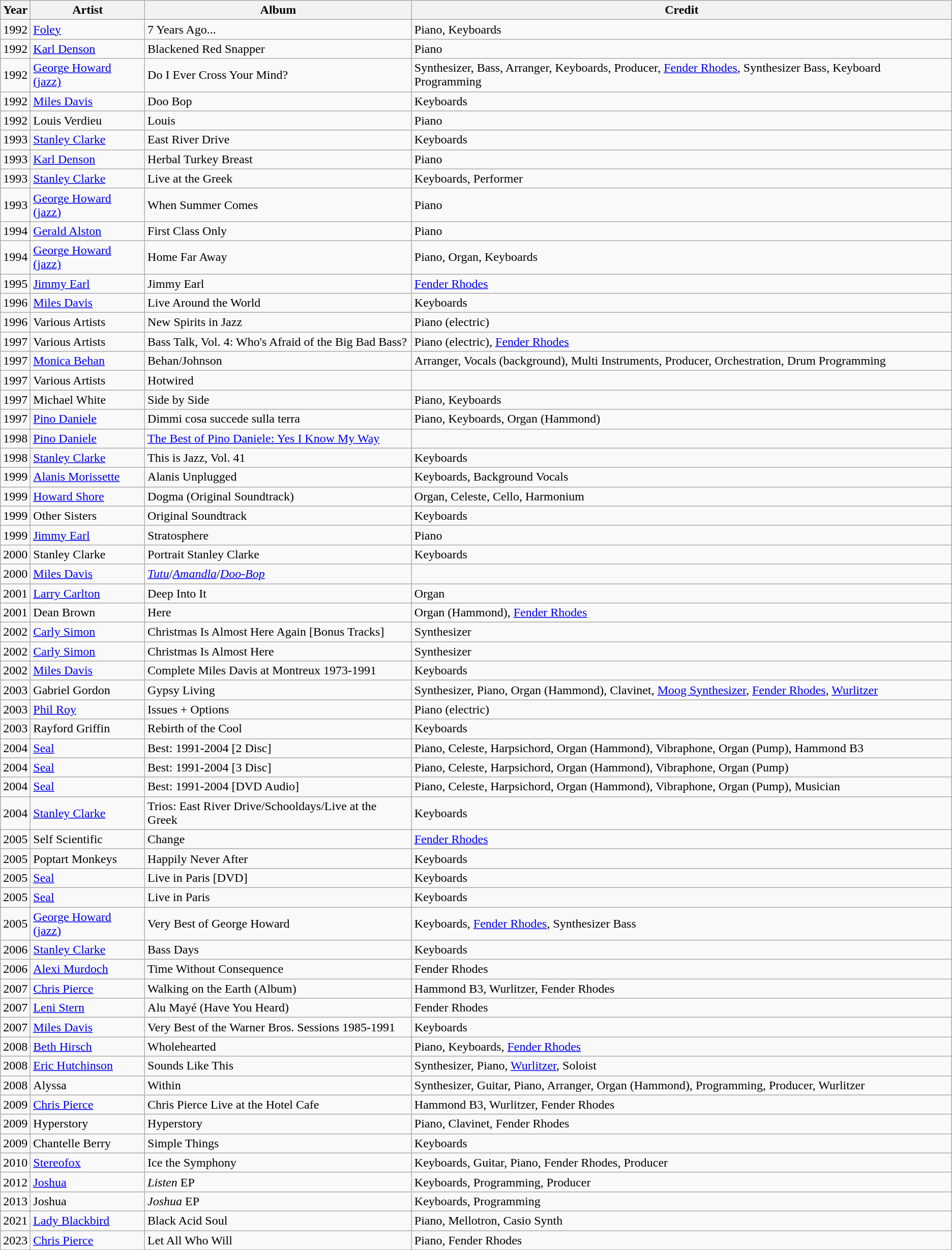<table class="wikitable">
<tr>
<th>Year</th>
<th>Artist</th>
<th>Album</th>
<th>Credit</th>
</tr>
<tr>
<td>1992</td>
<td><a href='#'>Foley</a></td>
<td>7 Years Ago...</td>
<td>Piano, Keyboards</td>
</tr>
<tr>
<td>1992</td>
<td><a href='#'>Karl Denson</a></td>
<td>Blackened Red Snapper</td>
<td>Piano</td>
</tr>
<tr>
<td>1992</td>
<td><a href='#'>George Howard (jazz)</a></td>
<td>Do I Ever Cross Your Mind?</td>
<td>Synthesizer, Bass, Arranger, Keyboards, Producer, <a href='#'>Fender Rhodes</a>, Synthesizer Bass, Keyboard Programming</td>
</tr>
<tr>
<td>1992</td>
<td><a href='#'>Miles Davis</a></td>
<td>Doo Bop</td>
<td>Keyboards</td>
</tr>
<tr>
<td>1992</td>
<td>Louis Verdieu</td>
<td>Louis</td>
<td>Piano</td>
</tr>
<tr>
<td>1993</td>
<td><a href='#'>Stanley Clarke</a></td>
<td>East River Drive</td>
<td>Keyboards</td>
</tr>
<tr>
<td>1993</td>
<td><a href='#'>Karl Denson</a></td>
<td>Herbal Turkey Breast</td>
<td>Piano</td>
</tr>
<tr>
<td>1993</td>
<td><a href='#'>Stanley Clarke</a></td>
<td>Live at the Greek</td>
<td>Keyboards, Performer</td>
</tr>
<tr>
<td>1993</td>
<td><a href='#'>George Howard (jazz)</a></td>
<td>When Summer Comes</td>
<td>Piano</td>
</tr>
<tr>
<td>1994</td>
<td><a href='#'>Gerald Alston</a></td>
<td>First Class Only</td>
<td>Piano</td>
</tr>
<tr>
<td>1994</td>
<td><a href='#'>George Howard (jazz)</a></td>
<td>Home Far Away</td>
<td>Piano, Organ, Keyboards</td>
</tr>
<tr>
<td>1995</td>
<td><a href='#'>Jimmy Earl</a></td>
<td>Jimmy Earl</td>
<td><a href='#'>Fender Rhodes</a></td>
</tr>
<tr>
<td>1996</td>
<td><a href='#'>Miles Davis</a></td>
<td>Live Around the World</td>
<td>Keyboards</td>
</tr>
<tr>
<td>1996</td>
<td>Various Artists</td>
<td>New Spirits in Jazz</td>
<td>Piano (electric)</td>
</tr>
<tr>
<td>1997</td>
<td>Various Artists</td>
<td>Bass Talk, Vol. 4: Who's Afraid of the Big Bad Bass?</td>
<td>Piano (electric), <a href='#'>Fender Rhodes</a></td>
</tr>
<tr>
<td>1997</td>
<td><a href='#'>Monica Behan</a></td>
<td>Behan/Johnson</td>
<td>Arranger, Vocals (background), Multi Instruments, Producer, Orchestration, Drum Programming</td>
</tr>
<tr>
<td>1997</td>
<td>Various Artists</td>
<td>Hotwired</td>
<td></td>
</tr>
<tr>
<td>1997</td>
<td>Michael White</td>
<td>Side by Side</td>
<td>Piano, Keyboards</td>
</tr>
<tr>
<td>1997</td>
<td><a href='#'>Pino Daniele</a></td>
<td>Dimmi cosa succede sulla terra</td>
<td>Piano, Keyboards, Organ (Hammond)</td>
</tr>
<tr>
<td>1998</td>
<td><a href='#'>Pino Daniele</a></td>
<td><a href='#'>The Best of Pino Daniele: Yes I Know My Way</a></td>
<td></td>
</tr>
<tr>
<td>1998</td>
<td><a href='#'>Stanley Clarke</a></td>
<td>This is Jazz, Vol. 41</td>
<td>Keyboards</td>
</tr>
<tr>
<td>1999</td>
<td><a href='#'>Alanis Morissette</a></td>
<td>Alanis Unplugged</td>
<td>Keyboards, Background Vocals</td>
</tr>
<tr>
<td>1999</td>
<td><a href='#'>Howard Shore</a></td>
<td>Dogma (Original Soundtrack)</td>
<td>Organ, Celeste, Cello, Harmonium</td>
</tr>
<tr>
<td>1999</td>
<td>Other Sisters</td>
<td>Original Soundtrack</td>
<td>Keyboards</td>
</tr>
<tr>
<td>1999</td>
<td><a href='#'>Jimmy Earl</a></td>
<td>Stratosphere</td>
<td>Piano</td>
</tr>
<tr>
<td>2000</td>
<td>Stanley Clarke</td>
<td>Portrait Stanley Clarke</td>
<td>Keyboards</td>
</tr>
<tr>
<td>2000</td>
<td><a href='#'>Miles Davis</a></td>
<td><em><a href='#'>Tutu</a></em>/<em><a href='#'>Amandla</a></em>/<em><a href='#'>Doo-Bop</a></em></td>
<td></td>
</tr>
<tr>
<td>2001</td>
<td><a href='#'>Larry Carlton</a></td>
<td>Deep Into It</td>
<td>Organ</td>
</tr>
<tr>
<td>2001</td>
<td>Dean Brown</td>
<td>Here</td>
<td>Organ (Hammond), <a href='#'>Fender Rhodes</a></td>
</tr>
<tr>
<td>2002</td>
<td><a href='#'>Carly Simon</a></td>
<td>Christmas Is Almost Here Again [Bonus Tracks]</td>
<td>Synthesizer</td>
</tr>
<tr>
<td>2002</td>
<td><a href='#'>Carly Simon</a></td>
<td>Christmas Is Almost Here</td>
<td>Synthesizer</td>
</tr>
<tr>
<td>2002</td>
<td><a href='#'>Miles Davis</a></td>
<td>Complete Miles Davis at Montreux 1973-1991</td>
<td>Keyboards</td>
</tr>
<tr>
<td>2003</td>
<td>Gabriel Gordon</td>
<td>Gypsy Living</td>
<td>Synthesizer, Piano, Organ (Hammond), Clavinet, <a href='#'>Moog Synthesizer</a>, <a href='#'>Fender Rhodes</a>, <a href='#'>Wurlitzer</a></td>
</tr>
<tr>
<td>2003</td>
<td><a href='#'>Phil Roy</a></td>
<td>Issues + Options</td>
<td>Piano (electric)</td>
</tr>
<tr>
<td>2003</td>
<td>Rayford Griffin</td>
<td>Rebirth of the Cool</td>
<td>Keyboards</td>
</tr>
<tr>
<td>2004</td>
<td><a href='#'>Seal</a></td>
<td>Best: 1991-2004 [2 Disc]</td>
<td>Piano, Celeste, Harpsichord, Organ (Hammond), Vibraphone, Organ (Pump), Hammond B3</td>
</tr>
<tr>
<td>2004</td>
<td><a href='#'>Seal</a></td>
<td>Best: 1991-2004 [3 Disc]</td>
<td>Piano, Celeste, Harpsichord, Organ (Hammond), Vibraphone, Organ (Pump)</td>
</tr>
<tr>
<td>2004</td>
<td><a href='#'>Seal</a></td>
<td>Best: 1991-2004 [DVD Audio]</td>
<td>Piano, Celeste, Harpsichord, Organ (Hammond), Vibraphone, Organ (Pump), Musician</td>
</tr>
<tr>
<td>2004</td>
<td><a href='#'>Stanley Clarke</a></td>
<td>Trios: East River Drive/Schooldays/Live at the Greek</td>
<td>Keyboards</td>
</tr>
<tr>
<td>2005</td>
<td>Self Scientific</td>
<td>Change</td>
<td><a href='#'>Fender Rhodes</a></td>
</tr>
<tr>
<td>2005</td>
<td>Poptart Monkeys</td>
<td>Happily Never After</td>
<td>Keyboards</td>
</tr>
<tr>
<td>2005</td>
<td><a href='#'>Seal</a></td>
<td>Live in Paris [DVD]</td>
<td>Keyboards</td>
</tr>
<tr>
<td>2005</td>
<td><a href='#'>Seal</a></td>
<td>Live in Paris</td>
<td>Keyboards</td>
</tr>
<tr>
<td>2005</td>
<td><a href='#'>George Howard (jazz)</a></td>
<td>Very Best of George Howard</td>
<td>Keyboards, <a href='#'>Fender Rhodes</a>, Synthesizer Bass</td>
</tr>
<tr>
<td>2006</td>
<td><a href='#'>Stanley Clarke</a></td>
<td>Bass Days</td>
<td>Keyboards</td>
</tr>
<tr>
<td>2006</td>
<td><a href='#'>Alexi Murdoch</a></td>
<td>Time Without Consequence</td>
<td>Fender Rhodes</td>
</tr>
<tr>
<td>2007</td>
<td><a href='#'>Chris Pierce</a></td>
<td>Walking on the Earth (Album)</td>
<td>Hammond B3, Wurlitzer, Fender Rhodes</td>
</tr>
<tr>
<td>2007</td>
<td><a href='#'>Leni Stern</a></td>
<td>Alu Mayé (Have You Heard)</td>
<td>Fender Rhodes</td>
</tr>
<tr>
<td>2007</td>
<td><a href='#'>Miles Davis</a></td>
<td>Very Best of the Warner Bros. Sessions 1985-1991</td>
<td>Keyboards</td>
</tr>
<tr>
<td>2008</td>
<td><a href='#'>Beth Hirsch</a></td>
<td>Wholehearted</td>
<td>Piano, Keyboards, <a href='#'>Fender Rhodes</a></td>
</tr>
<tr>
<td>2008</td>
<td><a href='#'>Eric Hutchinson</a></td>
<td>Sounds Like This</td>
<td>Synthesizer, Piano, <a href='#'>Wurlitzer</a>, Soloist</td>
</tr>
<tr>
<td>2008</td>
<td>Alyssa</td>
<td>Within</td>
<td>Synthesizer, Guitar, Piano, Arranger, Organ (Hammond), Programming, Producer, Wurlitzer</td>
</tr>
<tr>
<td>2009</td>
<td><a href='#'>Chris Pierce</a></td>
<td>Chris Pierce Live at the Hotel Cafe</td>
<td>Hammond B3, Wurlitzer, Fender Rhodes</td>
</tr>
<tr>
<td>2009</td>
<td>Hyperstory</td>
<td>Hyperstory</td>
<td>Piano, Clavinet, Fender Rhodes</td>
</tr>
<tr>
<td>2009</td>
<td>Chantelle Berry</td>
<td>Simple Things</td>
<td>Keyboards</td>
</tr>
<tr>
<td>2010</td>
<td><a href='#'>Stereofox</a></td>
<td>Ice the Symphony</td>
<td>Keyboards, Guitar, Piano, Fender Rhodes, Producer</td>
</tr>
<tr>
<td>2012</td>
<td><a href='#'>Joshua</a></td>
<td><em>Listen</em> EP</td>
<td>Keyboards, Programming, Producer</td>
</tr>
<tr>
<td>2013</td>
<td>Joshua</td>
<td><em>Joshua</em> EP</td>
<td>Keyboards, Programming</td>
</tr>
<tr>
<td>2021</td>
<td><a href='#'>Lady Blackbird</a></td>
<td>Black Acid Soul</td>
<td>Piano, Mellotron, Casio Synth</td>
</tr>
<tr>
<td>2023</td>
<td><a href='#'>Chris Pierce</a></td>
<td>Let All Who Will</td>
<td>Piano, Fender Rhodes</td>
</tr>
</table>
